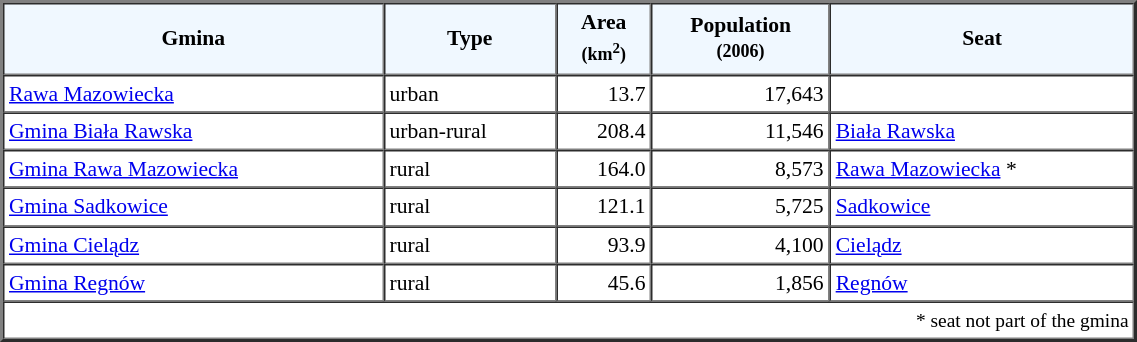<table width="60%" border="2" cellpadding="3" cellspacing="0" style="font-size:90%;line-height:120%;">
<tr bgcolor="F0F8FF">
<td style="text-align:center;"><strong>Gmina</strong></td>
<td style="text-align:center;"><strong>Type</strong></td>
<td style="text-align:center;"><strong>Area<br><small>(km<sup>2</sup>)</small></strong></td>
<td style="text-align:center;"><strong>Population<br><small>(2006)</small></strong></td>
<td style="text-align:center;"><strong>Seat</strong></td>
</tr>
<tr>
<td><a href='#'>Rawa Mazowiecka</a></td>
<td>urban</td>
<td style="text-align:right;">13.7</td>
<td style="text-align:right;">17,643</td>
<td> </td>
</tr>
<tr>
<td><a href='#'>Gmina Biała Rawska</a></td>
<td>urban-rural</td>
<td style="text-align:right;">208.4</td>
<td style="text-align:right;">11,546</td>
<td><a href='#'>Biała Rawska</a></td>
</tr>
<tr>
<td><a href='#'>Gmina Rawa Mazowiecka</a></td>
<td>rural</td>
<td style="text-align:right;">164.0</td>
<td style="text-align:right;">8,573</td>
<td><a href='#'>Rawa Mazowiecka</a> *</td>
</tr>
<tr>
<td><a href='#'>Gmina Sadkowice</a></td>
<td>rural</td>
<td style="text-align:right;">121.1</td>
<td style="text-align:right;">5,725</td>
<td><a href='#'>Sadkowice</a></td>
</tr>
<tr>
<td><a href='#'>Gmina Cielądz</a></td>
<td>rural</td>
<td style="text-align:right;">93.9</td>
<td style="text-align:right;">4,100</td>
<td><a href='#'>Cielądz</a></td>
</tr>
<tr>
<td><a href='#'>Gmina Regnów</a></td>
<td>rural</td>
<td style="text-align:right;">45.6</td>
<td style="text-align:right;">1,856</td>
<td><a href='#'>Regnów</a></td>
</tr>
<tr>
<td colspan=5 style="text-align:right;font-size:90%">* seat not part of the gmina</td>
</tr>
<tr>
</tr>
</table>
